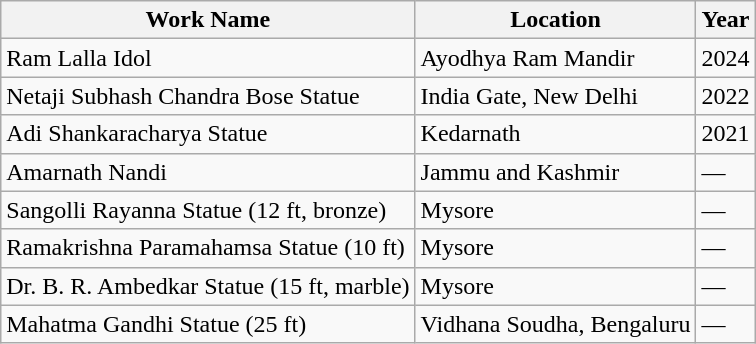<table class="wikitable sortable">
<tr>
<th>Work Name</th>
<th>Location</th>
<th>Year</th>
</tr>
<tr>
<td>Ram Lalla Idol</td>
<td>Ayodhya Ram Mandir</td>
<td>2024</td>
</tr>
<tr>
<td>Netaji Subhash Chandra Bose Statue</td>
<td>India Gate, New Delhi</td>
<td>2022</td>
</tr>
<tr>
<td>Adi Shankaracharya Statue</td>
<td>Kedarnath</td>
<td>2021</td>
</tr>
<tr>
<td>Amarnath Nandi</td>
<td>Jammu and Kashmir</td>
<td>—</td>
</tr>
<tr>
<td>Sangolli Rayanna Statue (12 ft, bronze)</td>
<td>Mysore</td>
<td>—</td>
</tr>
<tr>
<td>Ramakrishna Paramahamsa Statue (10 ft)</td>
<td>Mysore</td>
<td>—</td>
</tr>
<tr>
<td>Dr. B. R. Ambedkar Statue (15 ft, marble)</td>
<td>Mysore</td>
<td>—</td>
</tr>
<tr>
<td>Mahatma Gandhi Statue (25 ft)</td>
<td>Vidhana Soudha, Bengaluru</td>
<td>—</td>
</tr>
</table>
